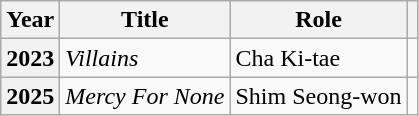<table class="wikitable  plainrowheaders">
<tr>
<th scope="col">Year</th>
<th scope="col">Title</th>
<th scope="col">Role</th>
<th scope="col" class="unsortable"></th>
</tr>
<tr>
<th scope="row">2023</th>
<td><em>Villains</em></td>
<td>Cha Ki-tae</td>
<td></td>
</tr>
<tr>
<th scope="row">2025</th>
<td><em>Mercy For None</em></td>
<td>Shim Seong-won</td>
<td></td>
</tr>
</table>
